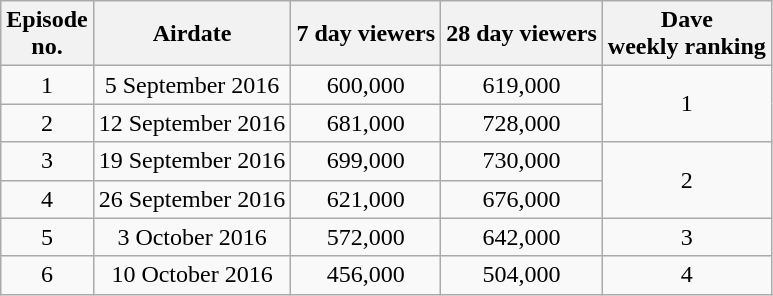<table class="wikitable" style="text-align:center;">
<tr>
<th>Episode<br>no.</th>
<th>Airdate</th>
<th>7 day viewers</th>
<th>28 day viewers</th>
<th>Dave<br>weekly ranking</th>
</tr>
<tr>
<td>1</td>
<td>5 September 2016</td>
<td>600,000</td>
<td>619,000</td>
<td rowspan="2">1</td>
</tr>
<tr>
<td>2</td>
<td>12 September 2016</td>
<td>681,000</td>
<td>728,000</td>
</tr>
<tr>
<td>3</td>
<td>19 September 2016</td>
<td>699,000</td>
<td>730,000</td>
<td rowspan="2">2</td>
</tr>
<tr>
<td>4</td>
<td>26 September 2016</td>
<td>621,000</td>
<td>676,000</td>
</tr>
<tr>
<td>5</td>
<td>3 October 2016</td>
<td>572,000</td>
<td>642,000</td>
<td>3</td>
</tr>
<tr>
<td>6</td>
<td>10 October 2016</td>
<td>456,000</td>
<td>504,000</td>
<td>4</td>
</tr>
</table>
